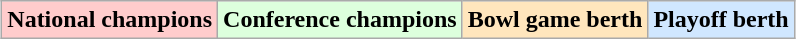<table class="wikitable" style="margin:1em auto;">
<tr>
<td bgcolor="#FFCCCC"><strong>National champions</strong></td>
<td bgcolor="#ddffdd"><strong>Conference champions</strong></td>
<td bgcolor="#ffe6bd"><strong>Bowl game berth</strong></td>
<td bgcolor="#d0e7ff"><strong>Playoff berth</strong></td>
</tr>
</table>
